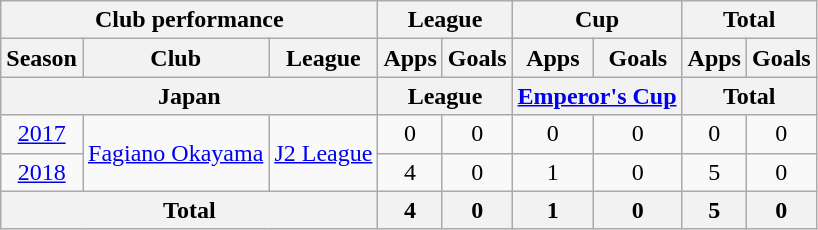<table class="wikitable" style="text-align:center;">
<tr>
<th colspan=3>Club performance</th>
<th colspan=2>League</th>
<th colspan=2>Cup</th>
<th colspan=2>Total</th>
</tr>
<tr>
<th>Season</th>
<th>Club</th>
<th>League</th>
<th>Apps</th>
<th>Goals</th>
<th>Apps</th>
<th>Goals</th>
<th>Apps</th>
<th>Goals</th>
</tr>
<tr>
<th colspan=3>Japan</th>
<th colspan=2>League</th>
<th colspan=2><a href='#'>Emperor's Cup</a></th>
<th colspan=2>Total</th>
</tr>
<tr>
<td><a href='#'>2017</a></td>
<td rowspan="2"><a href='#'>Fagiano Okayama</a></td>
<td rowspan="2"><a href='#'>J2 League</a></td>
<td>0</td>
<td>0</td>
<td>0</td>
<td>0</td>
<td>0</td>
<td>0</td>
</tr>
<tr>
<td><a href='#'>2018</a></td>
<td>4</td>
<td>0</td>
<td>1</td>
<td>0</td>
<td>5</td>
<td>0</td>
</tr>
<tr>
<th colspan=3>Total</th>
<th>4</th>
<th>0</th>
<th>1</th>
<th>0</th>
<th>5</th>
<th>0</th>
</tr>
</table>
